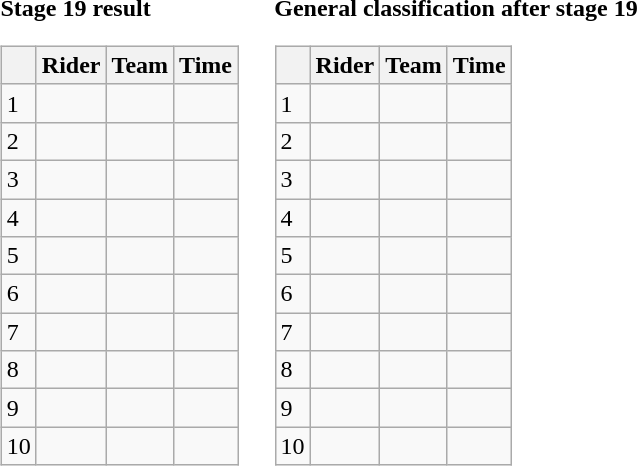<table>
<tr>
<td><strong>Stage 19 result</strong><br><table class="wikitable">
<tr>
<th></th>
<th>Rider</th>
<th>Team</th>
<th>Time</th>
</tr>
<tr>
<td>1</td>
<td></td>
<td></td>
<td align=right></td>
</tr>
<tr>
<td>2</td>
<td></td>
<td></td>
<td align=right></td>
</tr>
<tr>
<td>3</td>
<td></td>
<td></td>
<td align=right></td>
</tr>
<tr>
<td>4</td>
<td></td>
<td></td>
<td align=right></td>
</tr>
<tr>
<td>5</td>
<td></td>
<td></td>
<td align=right></td>
</tr>
<tr>
<td>6</td>
<td></td>
<td></td>
<td align=right></td>
</tr>
<tr>
<td>7</td>
<td></td>
<td></td>
<td align=right></td>
</tr>
<tr>
<td>8</td>
<td></td>
<td></td>
<td align=right></td>
</tr>
<tr>
<td>9</td>
<td></td>
<td></td>
<td align=right></td>
</tr>
<tr>
<td>10</td>
<td></td>
<td></td>
<td align=right></td>
</tr>
</table>
</td>
<td></td>
<td><strong>General classification after stage 19</strong><br><table class="wikitable">
<tr>
<th></th>
<th>Rider</th>
<th>Team</th>
<th>Time</th>
</tr>
<tr>
<td>1</td>
<td> </td>
<td></td>
<td align=right></td>
</tr>
<tr>
<td>2</td>
<td></td>
<td></td>
<td align=right></td>
</tr>
<tr>
<td>3</td>
<td></td>
<td></td>
<td align=right></td>
</tr>
<tr>
<td>4</td>
<td></td>
<td></td>
<td align=right></td>
</tr>
<tr>
<td>5</td>
<td></td>
<td></td>
<td align=right></td>
</tr>
<tr>
<td>6</td>
<td></td>
<td></td>
<td align=right></td>
</tr>
<tr>
<td>7</td>
<td></td>
<td></td>
<td align=right></td>
</tr>
<tr>
<td>8</td>
<td></td>
<td></td>
<td align=right></td>
</tr>
<tr>
<td>9</td>
<td></td>
<td></td>
<td align=right></td>
</tr>
<tr>
<td>10</td>
<td></td>
<td></td>
<td align=right></td>
</tr>
</table>
</td>
</tr>
</table>
